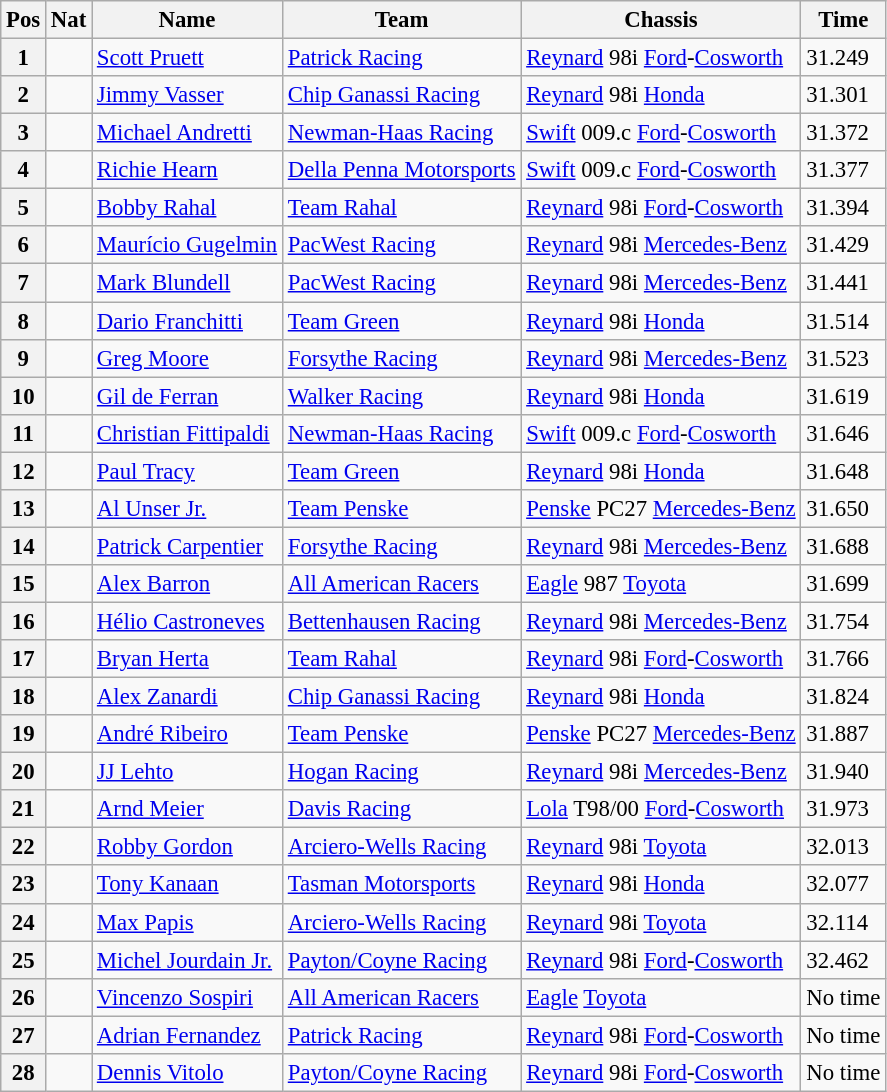<table class="wikitable" style="font-size: 95%;">
<tr>
<th>Pos</th>
<th>Nat</th>
<th>Name</th>
<th>Team</th>
<th>Chassis</th>
<th>Time</th>
</tr>
<tr>
<th>1</th>
<td></td>
<td><a href='#'>Scott Pruett</a></td>
<td><a href='#'>Patrick Racing</a></td>
<td><a href='#'>Reynard</a> 98i <a href='#'>Ford</a>-<a href='#'>Cosworth</a></td>
<td>31.249</td>
</tr>
<tr>
<th>2</th>
<td></td>
<td><a href='#'>Jimmy Vasser</a></td>
<td><a href='#'>Chip Ganassi Racing</a></td>
<td><a href='#'>Reynard</a> 98i <a href='#'>Honda</a></td>
<td>31.301</td>
</tr>
<tr>
<th>3</th>
<td></td>
<td><a href='#'>Michael Andretti</a></td>
<td><a href='#'>Newman-Haas Racing</a></td>
<td><a href='#'>Swift</a> 009.c <a href='#'>Ford</a>-<a href='#'>Cosworth</a></td>
<td>31.372</td>
</tr>
<tr>
<th>4</th>
<td></td>
<td><a href='#'>Richie Hearn</a></td>
<td><a href='#'>Della Penna Motorsports</a></td>
<td><a href='#'>Swift</a> 009.c <a href='#'>Ford</a>-<a href='#'>Cosworth</a></td>
<td>31.377</td>
</tr>
<tr>
<th>5</th>
<td></td>
<td><a href='#'>Bobby Rahal</a></td>
<td><a href='#'>Team Rahal</a></td>
<td><a href='#'>Reynard</a> 98i <a href='#'>Ford</a>-<a href='#'>Cosworth</a></td>
<td>31.394</td>
</tr>
<tr>
<th>6</th>
<td></td>
<td><a href='#'>Maurício Gugelmin</a></td>
<td><a href='#'>PacWest Racing</a></td>
<td><a href='#'>Reynard</a> 98i <a href='#'>Mercedes-Benz</a></td>
<td>31.429</td>
</tr>
<tr>
<th>7</th>
<td></td>
<td><a href='#'>Mark Blundell</a></td>
<td><a href='#'>PacWest Racing</a></td>
<td><a href='#'>Reynard</a> 98i <a href='#'>Mercedes-Benz</a></td>
<td>31.441</td>
</tr>
<tr>
<th>8</th>
<td></td>
<td><a href='#'>Dario Franchitti</a></td>
<td><a href='#'>Team Green</a></td>
<td><a href='#'>Reynard</a> 98i <a href='#'>Honda</a></td>
<td>31.514</td>
</tr>
<tr>
<th>9</th>
<td></td>
<td><a href='#'>Greg Moore</a></td>
<td><a href='#'>Forsythe Racing</a></td>
<td><a href='#'>Reynard</a> 98i <a href='#'>Mercedes-Benz</a></td>
<td>31.523</td>
</tr>
<tr>
<th>10</th>
<td></td>
<td><a href='#'>Gil de Ferran</a></td>
<td><a href='#'>Walker Racing</a></td>
<td><a href='#'>Reynard</a> 98i <a href='#'>Honda</a></td>
<td>31.619</td>
</tr>
<tr>
<th>11</th>
<td></td>
<td><a href='#'>Christian Fittipaldi</a></td>
<td><a href='#'>Newman-Haas Racing</a></td>
<td><a href='#'>Swift</a> 009.c <a href='#'>Ford</a>-<a href='#'>Cosworth</a></td>
<td>31.646</td>
</tr>
<tr>
<th>12</th>
<td></td>
<td><a href='#'>Paul Tracy</a></td>
<td><a href='#'>Team Green</a></td>
<td><a href='#'>Reynard</a> 98i <a href='#'>Honda</a></td>
<td>31.648</td>
</tr>
<tr>
<th>13</th>
<td></td>
<td><a href='#'>Al Unser Jr.</a></td>
<td><a href='#'>Team Penske</a></td>
<td><a href='#'>Penske</a> PC27 <a href='#'>Mercedes-Benz</a></td>
<td>31.650</td>
</tr>
<tr>
<th>14</th>
<td></td>
<td><a href='#'>Patrick Carpentier</a></td>
<td><a href='#'>Forsythe Racing</a></td>
<td><a href='#'>Reynard</a> 98i <a href='#'>Mercedes-Benz</a></td>
<td>31.688</td>
</tr>
<tr>
<th>15</th>
<td></td>
<td><a href='#'>Alex Barron</a></td>
<td><a href='#'>All American Racers</a></td>
<td><a href='#'>Eagle</a> 987 <a href='#'>Toyota</a></td>
<td>31.699</td>
</tr>
<tr>
<th>16</th>
<td></td>
<td><a href='#'>Hélio Castroneves</a></td>
<td><a href='#'>Bettenhausen Racing</a></td>
<td><a href='#'>Reynard</a> 98i <a href='#'>Mercedes-Benz</a></td>
<td>31.754</td>
</tr>
<tr>
<th>17</th>
<td></td>
<td><a href='#'>Bryan Herta</a></td>
<td><a href='#'>Team Rahal</a></td>
<td><a href='#'>Reynard</a> 98i <a href='#'>Ford</a>-<a href='#'>Cosworth</a></td>
<td>31.766</td>
</tr>
<tr>
<th>18</th>
<td></td>
<td><a href='#'>Alex Zanardi</a></td>
<td><a href='#'>Chip Ganassi Racing</a></td>
<td><a href='#'>Reynard</a> 98i <a href='#'>Honda</a></td>
<td>31.824</td>
</tr>
<tr>
<th>19</th>
<td></td>
<td><a href='#'>André Ribeiro</a></td>
<td><a href='#'>Team Penske</a></td>
<td><a href='#'>Penske</a> PC27 <a href='#'>Mercedes-Benz</a></td>
<td>31.887</td>
</tr>
<tr>
<th>20</th>
<td></td>
<td><a href='#'>JJ Lehto</a></td>
<td><a href='#'>Hogan Racing</a></td>
<td><a href='#'>Reynard</a> 98i <a href='#'>Mercedes-Benz</a></td>
<td>31.940</td>
</tr>
<tr>
<th>21</th>
<td></td>
<td><a href='#'>Arnd Meier</a></td>
<td><a href='#'>Davis Racing</a></td>
<td><a href='#'>Lola</a> T98/00 <a href='#'>Ford</a>-<a href='#'>Cosworth</a></td>
<td>31.973</td>
</tr>
<tr>
<th>22</th>
<td></td>
<td><a href='#'>Robby Gordon</a></td>
<td><a href='#'>Arciero-Wells Racing</a></td>
<td><a href='#'>Reynard</a> 98i <a href='#'>Toyota</a></td>
<td>32.013</td>
</tr>
<tr>
<th>23</th>
<td></td>
<td><a href='#'>Tony Kanaan</a></td>
<td><a href='#'>Tasman Motorsports</a></td>
<td><a href='#'>Reynard</a> 98i <a href='#'>Honda</a></td>
<td>32.077</td>
</tr>
<tr>
<th>24</th>
<td></td>
<td><a href='#'>Max Papis</a></td>
<td><a href='#'>Arciero-Wells Racing</a></td>
<td><a href='#'>Reynard</a> 98i <a href='#'>Toyota</a></td>
<td>32.114</td>
</tr>
<tr>
<th>25</th>
<td></td>
<td><a href='#'>Michel Jourdain Jr.</a></td>
<td><a href='#'>Payton/Coyne Racing</a></td>
<td><a href='#'>Reynard</a> 98i <a href='#'>Ford</a>-<a href='#'>Cosworth</a></td>
<td>32.462</td>
</tr>
<tr>
<th>26</th>
<td></td>
<td><a href='#'>Vincenzo Sospiri</a></td>
<td><a href='#'>All American Racers</a></td>
<td><a href='#'>Eagle</a> <a href='#'>Toyota</a></td>
<td>No time</td>
</tr>
<tr>
<th>27</th>
<td></td>
<td><a href='#'>Adrian Fernandez</a></td>
<td><a href='#'>Patrick Racing</a></td>
<td><a href='#'>Reynard</a> 98i <a href='#'>Ford</a>-<a href='#'>Cosworth</a></td>
<td>No time</td>
</tr>
<tr>
<th>28</th>
<td></td>
<td><a href='#'>Dennis Vitolo</a></td>
<td><a href='#'>Payton/Coyne Racing</a></td>
<td><a href='#'>Reynard</a> 98i <a href='#'>Ford</a>-<a href='#'>Cosworth</a></td>
<td>No time</td>
</tr>
</table>
